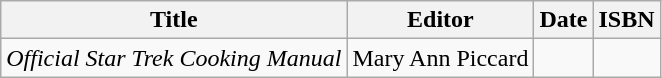<table class="wikitable">
<tr>
<th>Title</th>
<th>Editor</th>
<th>Date</th>
<th>ISBN</th>
</tr>
<tr>
<td><em>Official Star Trek Cooking Manual</em></td>
<td>Mary Ann Piccard</td>
<td></td>
<td></td>
</tr>
</table>
